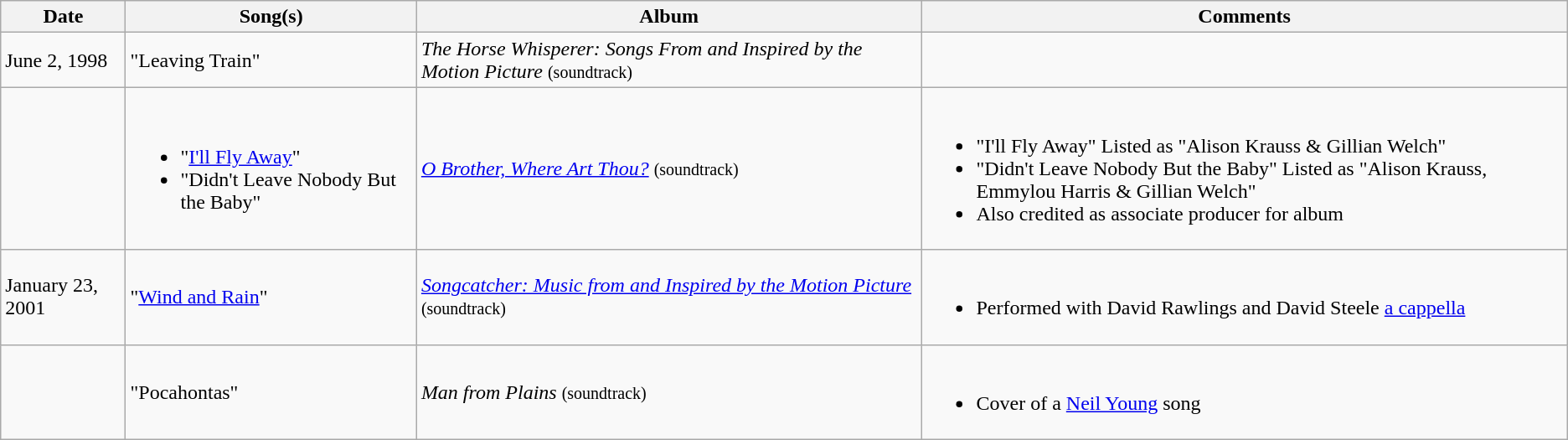<table class="wikitable">
<tr>
<th>Date</th>
<th>Song(s)</th>
<th>Album</th>
<th>Comments</th>
</tr>
<tr>
<td>June 2, 1998</td>
<td>"Leaving Train"</td>
<td><em>The Horse Whisperer: Songs From and Inspired by the Motion Picture</em> <small>(soundtrack)</small></td>
<td></td>
</tr>
<tr>
<td></td>
<td><br><ul><li>"<a href='#'>I'll Fly Away</a>"</li><li>"Didn't Leave Nobody But the Baby"</li></ul></td>
<td><em><a href='#'>O Brother, Where Art Thou?</a></em>  <small>(soundtrack)</small></td>
<td><br><ul><li>"I'll Fly Away" Listed as "Alison Krauss & Gillian Welch"</li><li>"Didn't Leave Nobody But the Baby" Listed as "Alison Krauss, Emmylou Harris & Gillian Welch"</li><li>Also credited as associate producer for album</li></ul></td>
</tr>
<tr>
<td>January 23, 2001</td>
<td>"<a href='#'>Wind and Rain</a>"</td>
<td><em><a href='#'>Songcatcher: Music from and Inspired by the Motion Picture</a></em> <small>(soundtrack)</small></td>
<td><br><ul><li>Performed with David Rawlings and David Steele <a href='#'>a cappella</a></li></ul></td>
</tr>
<tr>
<td></td>
<td>"Pocahontas"</td>
<td><em>Man from Plains</em> <small>(soundtrack)</small></td>
<td><br><ul><li>Cover of a <a href='#'>Neil Young</a> song</li></ul></td>
</tr>
</table>
